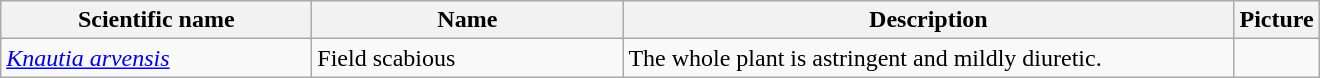<table class="wikitable sortable">
<tr>
<th width=200px>Scientific name</th>
<th width=200px>Name</th>
<th width=400px>Description</th>
<th>Picture</th>
</tr>
<tr>
<td><em><a href='#'>Knautia arvensis</a></em></td>
<td>Field scabious</td>
<td>The whole plant is astringent and mildly diuretic.</td>
<td></td>
</tr>
</table>
